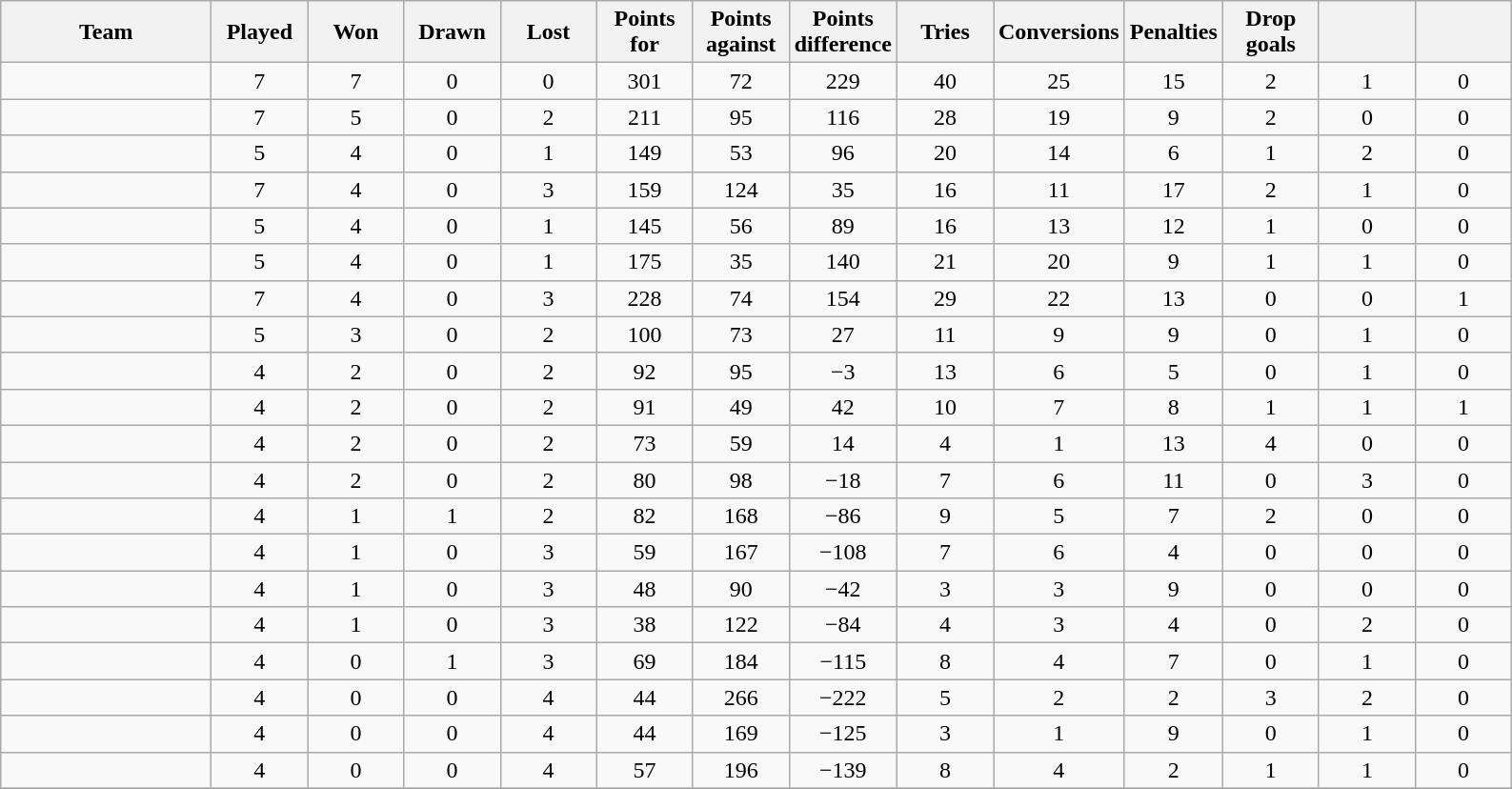<table class="wikitable sortable" style=text-align:center>
<tr>
<th width=140>Team</th>
<th width=60>Played</th>
<th width=60>Won</th>
<th width=60>Drawn</th>
<th width=60>Lost</th>
<th width=60>Points<br>for</th>
<th width=60>Points<br>against</th>
<th width=60>Points<br>difference</th>
<th width=60>Tries</th>
<th width=60>Conversions</th>
<th width=60>Penalties</th>
<th width=60>Drop goals</th>
<th width=60></th>
<th width=60></th>
</tr>
<tr>
<td align=left></td>
<td>7</td>
<td>7</td>
<td>0</td>
<td>0</td>
<td>301</td>
<td>72</td>
<td>229</td>
<td>40</td>
<td>25</td>
<td>15</td>
<td>2</td>
<td>1</td>
<td>0</td>
</tr>
<tr>
<td align=left></td>
<td>7</td>
<td>5</td>
<td>0</td>
<td>2</td>
<td>211</td>
<td>95</td>
<td>116</td>
<td>28</td>
<td>19</td>
<td>9</td>
<td>2</td>
<td>0</td>
<td>0</td>
</tr>
<tr>
<td align=left></td>
<td>5</td>
<td>4</td>
<td>0</td>
<td>1</td>
<td>149</td>
<td>53</td>
<td>96</td>
<td>20</td>
<td>14</td>
<td>6</td>
<td>1</td>
<td>2</td>
<td>0</td>
</tr>
<tr>
<td align=left></td>
<td>7</td>
<td>4</td>
<td>0</td>
<td>3</td>
<td>159</td>
<td>124</td>
<td>35</td>
<td>16</td>
<td>11</td>
<td>17</td>
<td>2</td>
<td>1</td>
<td>0</td>
</tr>
<tr>
<td align=left></td>
<td>5</td>
<td>4</td>
<td>0</td>
<td>1</td>
<td>145</td>
<td>56</td>
<td>89</td>
<td>16</td>
<td>13</td>
<td>12</td>
<td>1</td>
<td>0</td>
<td>0</td>
</tr>
<tr>
<td align=left></td>
<td>5</td>
<td>4</td>
<td>0</td>
<td>1</td>
<td>175</td>
<td>35</td>
<td>140</td>
<td>21</td>
<td>20</td>
<td>9</td>
<td>1</td>
<td>1</td>
<td>0</td>
</tr>
<tr>
<td align=left></td>
<td>7</td>
<td>4</td>
<td>0</td>
<td>3</td>
<td>228</td>
<td>74</td>
<td>154</td>
<td>29</td>
<td>22</td>
<td>13</td>
<td>0</td>
<td>0</td>
<td>1</td>
</tr>
<tr>
<td align=left></td>
<td>5</td>
<td>3</td>
<td>0</td>
<td>2</td>
<td>100</td>
<td>73</td>
<td>27</td>
<td>11</td>
<td>9</td>
<td>9</td>
<td>0</td>
<td>1</td>
<td>0</td>
</tr>
<tr>
<td align=left></td>
<td>4</td>
<td>2</td>
<td>0</td>
<td>2</td>
<td>92</td>
<td>95</td>
<td>−3</td>
<td>13</td>
<td>6</td>
<td>5</td>
<td>0</td>
<td>1</td>
<td>0</td>
</tr>
<tr>
<td align=left></td>
<td>4</td>
<td>2</td>
<td>0</td>
<td>2</td>
<td>91</td>
<td>49</td>
<td>42</td>
<td>10</td>
<td>7</td>
<td>8</td>
<td>1</td>
<td>1</td>
<td>1</td>
</tr>
<tr>
<td align=left></td>
<td>4</td>
<td>2</td>
<td>0</td>
<td>2</td>
<td>73</td>
<td>59</td>
<td>14</td>
<td>4</td>
<td>1</td>
<td>13</td>
<td>4</td>
<td>0</td>
<td>0</td>
</tr>
<tr>
<td align=left></td>
<td>4</td>
<td>2</td>
<td>0</td>
<td>2</td>
<td>80</td>
<td>98</td>
<td>−18</td>
<td>7</td>
<td>6</td>
<td>11</td>
<td>0</td>
<td>3</td>
<td>0</td>
</tr>
<tr>
<td align=left></td>
<td>4</td>
<td>1</td>
<td>1</td>
<td>2</td>
<td>82</td>
<td>168</td>
<td>−86</td>
<td>9</td>
<td>5</td>
<td>7</td>
<td>2</td>
<td>0</td>
<td>0</td>
</tr>
<tr>
<td align=left></td>
<td>4</td>
<td>1</td>
<td>0</td>
<td>3</td>
<td>59</td>
<td>167</td>
<td>−108</td>
<td>7</td>
<td>6</td>
<td>4</td>
<td>0</td>
<td>0</td>
<td>0</td>
</tr>
<tr>
<td align=left></td>
<td>4</td>
<td>1</td>
<td>0</td>
<td>3</td>
<td>48</td>
<td>90</td>
<td>−42</td>
<td>3</td>
<td>3</td>
<td>9</td>
<td>0</td>
<td>0</td>
<td>0</td>
</tr>
<tr>
<td align=left></td>
<td>4</td>
<td>1</td>
<td>0</td>
<td>3</td>
<td>38</td>
<td>122</td>
<td>−84</td>
<td>4</td>
<td>3</td>
<td>4</td>
<td>0</td>
<td>2</td>
<td>0</td>
</tr>
<tr>
<td align=left></td>
<td>4</td>
<td>0</td>
<td>1</td>
<td>3</td>
<td>69</td>
<td>184</td>
<td>−115</td>
<td>8</td>
<td>4</td>
<td>7</td>
<td>0</td>
<td>1</td>
<td>0</td>
</tr>
<tr>
<td align=left></td>
<td>4</td>
<td>0</td>
<td>0</td>
<td>4</td>
<td>44</td>
<td>266</td>
<td>−222</td>
<td>5</td>
<td>2</td>
<td>2</td>
<td>3</td>
<td>2</td>
<td>0</td>
</tr>
<tr>
<td align=left></td>
<td>4</td>
<td>0</td>
<td>0</td>
<td>4</td>
<td>44</td>
<td>169</td>
<td>−125</td>
<td>3</td>
<td>1</td>
<td>9</td>
<td>0</td>
<td>1</td>
<td>0</td>
</tr>
<tr>
<td align=left></td>
<td>4</td>
<td>0</td>
<td>0</td>
<td>4</td>
<td>57</td>
<td>196</td>
<td>−139</td>
<td>8</td>
<td>4</td>
<td>2</td>
<td>1</td>
<td>1</td>
<td>0</td>
</tr>
<tr>
</tr>
</table>
